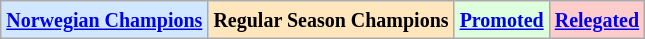<table class="wikitable">
<tr>
<td bgcolor="#D0E7FF"><small><strong><a href='#'>Norwegian Champions</a></strong></small></td>
<td bgcolor="#FFE6BD"><small><strong>Regular Season Champions</strong></small></td>
<td bgcolor="#ddffdd"><small><strong><a href='#'>Promoted</a></strong></small></td>
<td bgcolor="#FFCCCC"><small><strong><a href='#'>Relegated</a></strong></small></td>
</tr>
</table>
